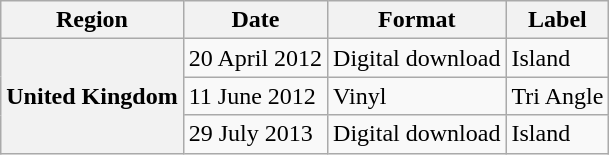<table class="wikitable plainrowheaders">
<tr>
<th>Region</th>
<th>Date</th>
<th>Format</th>
<th>Label</th>
</tr>
<tr>
<th scope="row" rowspan="3">United Kingdom</th>
<td>20 April 2012</td>
<td>Digital download</td>
<td>Island</td>
</tr>
<tr>
<td>11 June 2012</td>
<td>Vinyl</td>
<td>Tri Angle</td>
</tr>
<tr>
<td>29 July 2013</td>
<td>Digital download</td>
<td>Island</td>
</tr>
</table>
